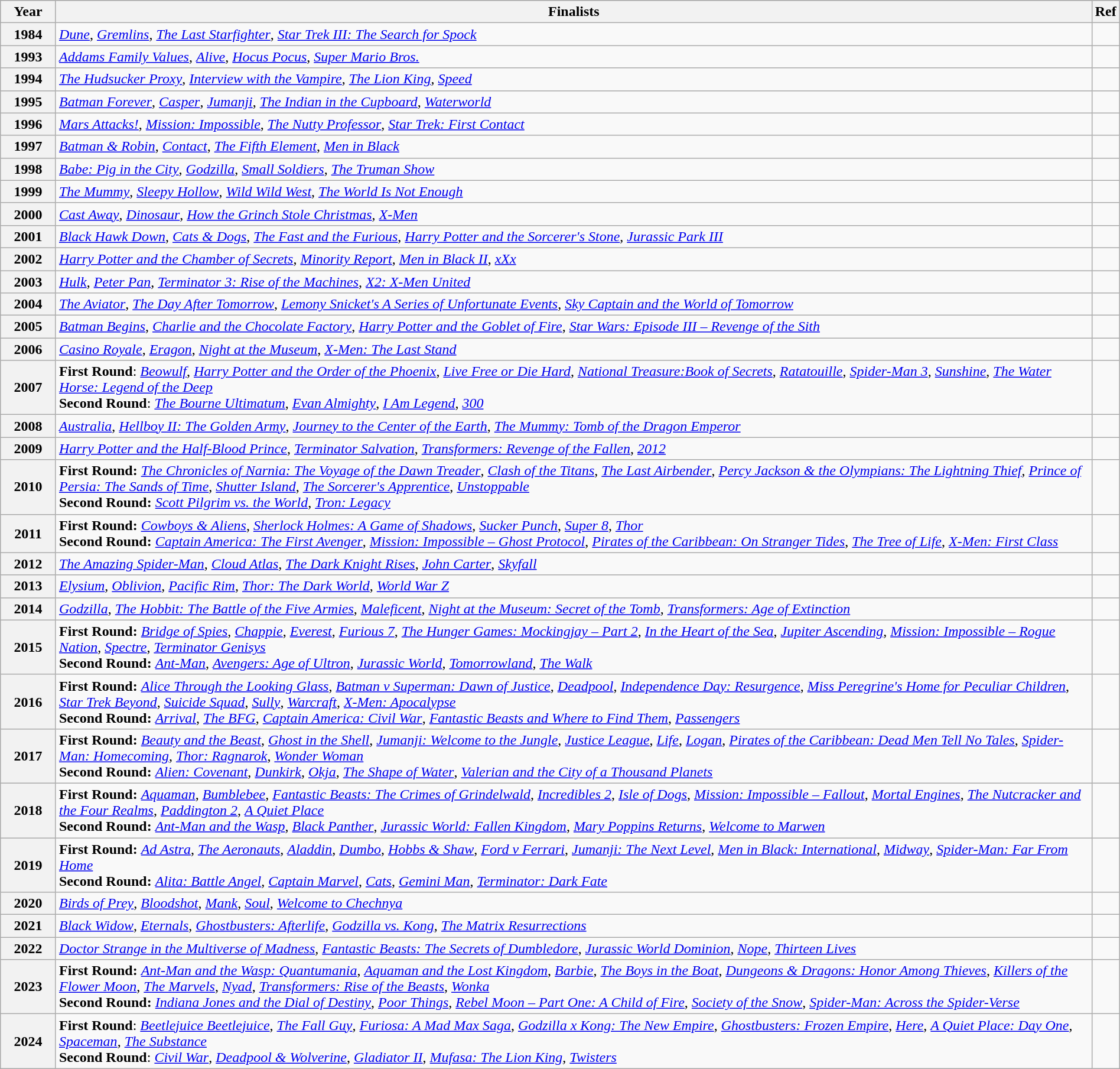<table class="wikitable" style="width:100%">
<tr bgcolor="#bebebe">
<th width="5%">Year</th>
<th width="95%">Finalists</th>
<th>Ref</th>
</tr>
<tr>
<th>1984</th>
<td><em><a href='#'>Dune</a></em>, <em><a href='#'>Gremlins</a></em>, <em><a href='#'>The Last Starfighter</a></em>, <em><a href='#'>Star Trek III: The Search for Spock</a></em></td>
<td></td>
</tr>
<tr>
<th>1993</th>
<td><em><a href='#'>Addams Family Values</a></em>, <em><a href='#'>Alive</a></em>, <em><a href='#'>Hocus Pocus</a></em>, <em><a href='#'>Super Mario Bros.</a></em></td>
<td></td>
</tr>
<tr>
<th>1994</th>
<td><em><a href='#'>The Hudsucker Proxy</a></em>, <em><a href='#'>Interview with the Vampire</a></em>, <em><a href='#'>The Lion King</a></em>, <em><a href='#'>Speed</a></em></td>
<td></td>
</tr>
<tr>
<th>1995</th>
<td><em><a href='#'>Batman Forever</a></em>, <em><a href='#'>Casper</a></em>, <em><a href='#'>Jumanji</a></em>, <em><a href='#'>The Indian in the Cupboard</a></em>, <em><a href='#'>Waterworld</a></em></td>
<td></td>
</tr>
<tr>
<th>1996</th>
<td><em><a href='#'>Mars Attacks!</a></em>, <em><a href='#'>Mission: Impossible</a></em>, <em><a href='#'>The Nutty Professor</a></em>, <em><a href='#'>Star Trek: First Contact</a></em></td>
<td></td>
</tr>
<tr>
<th>1997</th>
<td><em><a href='#'>Batman & Robin</a></em>, <em><a href='#'>Contact</a></em>, <em><a href='#'>The Fifth Element</a></em>, <em><a href='#'>Men in Black</a></em></td>
<td></td>
</tr>
<tr>
<th>1998</th>
<td><em><a href='#'>Babe: Pig in the City</a></em>, <em><a href='#'>Godzilla</a></em>, <em><a href='#'>Small Soldiers</a></em>, <em><a href='#'>The Truman Show</a></em></td>
<td></td>
</tr>
<tr>
<th>1999</th>
<td><em><a href='#'>The Mummy</a></em>, <em><a href='#'>Sleepy Hollow</a></em>, <em><a href='#'>Wild Wild West</a></em>, <em><a href='#'>The World Is Not Enough</a></em></td>
<td></td>
</tr>
<tr>
<th>2000</th>
<td><em><a href='#'>Cast Away</a></em>, <em><a href='#'>Dinosaur</a></em>, <em><a href='#'>How the Grinch Stole Christmas</a></em>, <em><a href='#'>X-Men</a></em></td>
<td></td>
</tr>
<tr>
<th>2001</th>
<td><em><a href='#'>Black Hawk Down</a></em>, <em><a href='#'>Cats & Dogs</a></em>, <em><a href='#'>The Fast and the Furious</a></em>, <em><a href='#'>Harry Potter and the Sorcerer's Stone</a></em>, <em><a href='#'>Jurassic Park III</a></em></td>
<td></td>
</tr>
<tr>
<th>2002</th>
<td><em><a href='#'>Harry Potter and the Chamber of Secrets</a></em>, <em><a href='#'>Minority Report</a></em>, <em><a href='#'>Men in Black II</a></em>, <em><a href='#'>xXx</a></em></td>
<td></td>
</tr>
<tr>
<th>2003</th>
<td><em><a href='#'>Hulk</a></em>, <em><a href='#'>Peter Pan</a></em>, <em><a href='#'>Terminator 3: Rise of the Machines</a></em>, <em><a href='#'>X2: X-Men United</a></em></td>
<td></td>
</tr>
<tr>
<th>2004</th>
<td><em><a href='#'>The Aviator</a></em>, <em><a href='#'>The Day After Tomorrow</a></em>, <em><a href='#'>Lemony Snicket's A Series of Unfortunate Events</a></em>, <em><a href='#'>Sky Captain and the World of Tomorrow</a></em></td>
<td></td>
</tr>
<tr>
<th>2005</th>
<td><em><a href='#'>Batman Begins</a></em>, <em><a href='#'>Charlie and the Chocolate Factory</a></em>, <em><a href='#'>Harry Potter and the Goblet of Fire</a></em>, <em><a href='#'>Star Wars: Episode III – Revenge of the Sith</a></em></td>
<td></td>
</tr>
<tr>
<th>2006</th>
<td><em><a href='#'>Casino Royale</a></em>, <em><a href='#'>Eragon</a></em>, <em><a href='#'>Night at the Museum</a></em>, <em><a href='#'>X-Men: The Last Stand</a></em></td>
<td></td>
</tr>
<tr>
<th>2007</th>
<td><strong>First Round</strong>: <em><a href='#'>Beowulf</a></em>, <em><a href='#'>Harry Potter and the Order of the Phoenix</a></em>, <em><a href='#'>Live Free or Die Hard</a></em>, <em><a href='#'>National Treasure:Book of Secrets</a></em>, <em><a href='#'>Ratatouille</a></em>, <em><a href='#'>Spider-Man 3</a></em>, <em><a href='#'>Sunshine</a></em>, <em><a href='#'>The Water Horse: Legend of the Deep</a></em><br><strong>Second Round</strong>: <em><a href='#'>The Bourne Ultimatum</a></em>, <em><a href='#'>Evan Almighty</a></em>, <em><a href='#'>I Am Legend</a></em>, <em><a href='#'>300</a></em></td>
<td></td>
</tr>
<tr>
<th>2008</th>
<td><em><a href='#'>Australia</a></em>, <em><a href='#'>Hellboy II: The Golden Army</a></em>, <em><a href='#'>Journey to the Center of the Earth</a></em>, <em><a href='#'>The Mummy: Tomb of the Dragon Emperor</a></em></td>
<td></td>
</tr>
<tr>
<th>2009</th>
<td><em><a href='#'>Harry Potter and the Half-Blood Prince</a></em>, <em><a href='#'>Terminator Salvation</a></em>, <em><a href='#'>Transformers: Revenge of the Fallen</a></em>, <em><a href='#'>2012</a></em></td>
<td></td>
</tr>
<tr>
<th>2010</th>
<td><strong>First Round:</strong> <em><a href='#'>The Chronicles of Narnia: The Voyage of the Dawn Treader</a></em>, <em><a href='#'>Clash of the Titans</a></em>, <em><a href='#'>The Last Airbender</a></em>, <em><a href='#'>Percy Jackson & the Olympians: The Lightning Thief</a></em>, <em><a href='#'>Prince of Persia: The Sands of Time</a></em>, <em><a href='#'>Shutter Island</a></em>, <em><a href='#'>The Sorcerer's Apprentice</a></em>, <em><a href='#'>Unstoppable</a></em><br><strong>Second Round:</strong> <em><a href='#'>Scott Pilgrim vs. the World</a></em>, <em><a href='#'>Tron: Legacy</a></em></td>
<td></td>
</tr>
<tr>
<th>2011</th>
<td><strong>First Round:</strong> <em><a href='#'>Cowboys & Aliens</a></em>, <em><a href='#'>Sherlock Holmes: A Game of Shadows</a></em>, <em><a href='#'>Sucker Punch</a></em>, <em><a href='#'>Super 8</a></em>, <em><a href='#'>Thor</a></em><br><strong>Second Round:</strong> <em><a href='#'>Captain America: The First Avenger</a></em>, <em><a href='#'>Mission: Impossible – Ghost Protocol</a></em>, <em><a href='#'>Pirates of the Caribbean: On Stranger Tides</a></em>, <em><a href='#'>The Tree of Life</a></em>, <em><a href='#'>X-Men: First Class</a></em></td>
<td></td>
</tr>
<tr>
<th>2012</th>
<td><em><a href='#'>The Amazing Spider-Man</a></em>, <em><a href='#'>Cloud Atlas</a></em>, <em><a href='#'>The Dark Knight Rises</a></em>, <em><a href='#'>John Carter</a></em>, <em><a href='#'>Skyfall</a></em></td>
<td></td>
</tr>
<tr>
<th>2013</th>
<td><em><a href='#'>Elysium</a></em>, <em><a href='#'>Oblivion</a></em>, <em><a href='#'>Pacific Rim</a></em>, <em><a href='#'>Thor: The Dark World</a></em>, <em><a href='#'>World War Z</a></em></td>
<td></td>
</tr>
<tr>
<th>2014</th>
<td><em><a href='#'>Godzilla</a></em>, <em><a href='#'>The Hobbit: The Battle of the Five Armies</a></em>, <em><a href='#'>Maleficent</a></em>, <em><a href='#'>Night at the Museum: Secret of the Tomb</a></em>, <em><a href='#'>Transformers: Age of Extinction</a></em></td>
<td></td>
</tr>
<tr>
<th>2015</th>
<td><strong>First Round:</strong> <em><a href='#'>Bridge of Spies</a></em>, <em><a href='#'>Chappie</a></em>, <em><a href='#'>Everest</a></em>, <em><a href='#'>Furious 7</a></em>, <em><a href='#'>The Hunger Games: Mockingjay – Part 2</a></em>, <em><a href='#'>In the Heart of the Sea</a></em>, <em><a href='#'>Jupiter Ascending</a></em>, <em><a href='#'>Mission: Impossible – Rogue Nation</a></em>, <em><a href='#'>Spectre</a></em>, <em><a href='#'>Terminator Genisys</a></em><br><strong>Second Round:</strong> <em><a href='#'>Ant-Man</a></em>, <em><a href='#'>Avengers: Age of Ultron</a></em>, <em><a href='#'>Jurassic World</a></em>, <em><a href='#'>Tomorrowland</a></em>, <em><a href='#'>The Walk</a></em></td>
<td></td>
</tr>
<tr>
<th>2016</th>
<td><strong>First Round:</strong> <em><a href='#'>Alice Through the Looking Glass</a></em>, <em><a href='#'>Batman v Superman: Dawn of Justice</a></em>, <em><a href='#'>Deadpool</a></em>, <em><a href='#'>Independence Day: Resurgence</a></em>, <em><a href='#'>Miss Peregrine's Home for Peculiar Children</a></em>, <em><a href='#'>Star Trek Beyond</a></em>, <em><a href='#'>Suicide Squad</a></em>, <em><a href='#'>Sully</a></em>, <em><a href='#'>Warcraft</a></em>, <em><a href='#'>X-Men: Apocalypse</a></em><br><strong>Second Round:</strong> <em><a href='#'>Arrival</a></em>, <em><a href='#'>The BFG</a></em>, <em><a href='#'>Captain America: Civil War</a></em>, <em><a href='#'>Fantastic Beasts and Where to Find Them</a></em>, <em><a href='#'>Passengers</a></em></td>
<td></td>
</tr>
<tr>
<th>2017</th>
<td><strong>First Round:</strong> <em><a href='#'>Beauty and the Beast</a></em>, <em><a href='#'>Ghost in the Shell</a></em>, <em><a href='#'>Jumanji: Welcome to the Jungle</a></em>, <em><a href='#'>Justice League</a></em>, <em><a href='#'>Life</a></em>, <em><a href='#'>Logan</a></em>, <em><a href='#'>Pirates of the Caribbean: Dead Men Tell No Tales</a></em>, <em><a href='#'>Spider-Man: Homecoming</a></em>, <em><a href='#'>Thor: Ragnarok</a></em>, <em><a href='#'>Wonder Woman</a></em><br><strong>Second Round:</strong> <em><a href='#'>Alien: Covenant</a></em>, <em><a href='#'>Dunkirk</a></em>, <em><a href='#'>Okja</a></em>, <em><a href='#'>The Shape of Water</a></em>, <em><a href='#'>Valerian and the City of a Thousand Planets</a></em></td>
<td></td>
</tr>
<tr>
<th>2018</th>
<td><strong>First Round:</strong> <em><a href='#'>Aquaman</a></em>, <em><a href='#'>Bumblebee</a></em>, <em><a href='#'>Fantastic Beasts: The Crimes of Grindelwald</a></em>, <em><a href='#'>Incredibles 2</a></em>, <em><a href='#'>Isle of Dogs</a></em>, <em><a href='#'>Mission: Impossible – Fallout</a></em>, <em><a href='#'>Mortal Engines</a></em>, <em><a href='#'>The Nutcracker and the Four Realms</a></em>, <em><a href='#'>Paddington 2</a></em>, <em><a href='#'>A Quiet Place</a></em><br><strong>Second Round:</strong> <em><a href='#'>Ant-Man and the Wasp</a></em>, <em><a href='#'>Black Panther</a></em>, <em><a href='#'>Jurassic World: Fallen Kingdom</a></em>, <em><a href='#'>Mary Poppins Returns</a></em>, <em><a href='#'>Welcome to Marwen</a></em></td>
<td></td>
</tr>
<tr>
<th>2019</th>
<td><strong>First Round:</strong> <em><a href='#'>Ad Astra</a></em>, <em><a href='#'>The Aeronauts</a></em>, <em><a href='#'>Aladdin</a></em>, <em><a href='#'>Dumbo</a></em>, <em><a href='#'>Hobbs & Shaw</a></em>, <em><a href='#'>Ford v Ferrari</a></em>, <em><a href='#'>Jumanji: The Next Level</a></em>, <em><a href='#'>Men in Black: International</a></em>, <em><a href='#'>Midway</a></em>, <em><a href='#'>Spider-Man: Far From Home</a></em><br><strong>Second Round:</strong> <em><a href='#'>Alita: Battle Angel</a></em>, <em><a href='#'>Captain Marvel</a></em>, <em><a href='#'>Cats</a></em>, <em><a href='#'>Gemini Man</a></em>, <em><a href='#'>Terminator: Dark Fate</a></em></td>
<td></td>
</tr>
<tr>
<th>2020</th>
<td><em><a href='#'>Birds of Prey</a></em>, <em><a href='#'>Bloodshot</a></em>, <em><a href='#'>Mank</a></em>, <em><a href='#'>Soul</a></em>, <em><a href='#'>Welcome to Chechnya</a></em></td>
<td></td>
</tr>
<tr>
<th>2021</th>
<td><em><a href='#'>Black Widow</a></em>, <em><a href='#'>Eternals</a></em>, <em><a href='#'>Ghostbusters: Afterlife</a></em>, <em><a href='#'>Godzilla vs. Kong</a></em>, <em><a href='#'>The Matrix Resurrections</a></em></td>
<td></td>
</tr>
<tr>
<th>2022</th>
<td><em><a href='#'>Doctor Strange in the Multiverse of Madness</a>, <a href='#'>Fantastic Beasts: The Secrets of Dumbledore</a></em>, <em><a href='#'>Jurassic World Dominion</a></em>, <em><a href='#'>Nope</a></em>, <em><a href='#'>Thirteen Lives</a></em></td>
<td></td>
</tr>
<tr>
<th>2023</th>
<td><strong>First Round:</strong> <em><a href='#'>Ant-Man and the Wasp: Quantumania</a></em>, <em><a href='#'>Aquaman and the Lost Kingdom</a></em>, <em><a href='#'>Barbie</a></em>, <em><a href='#'>The Boys in the Boat</a></em>, <em><a href='#'>Dungeons & Dragons: Honor Among Thieves</a></em>, <em><a href='#'>Killers of the Flower Moon</a></em>, <em><a href='#'>The Marvels</a></em>, <em><a href='#'>Nyad</a></em>, <em><a href='#'>Transformers: Rise of the Beasts</a></em>, <em><a href='#'>Wonka</a></em><br><strong>Second Round:</strong> <em><a href='#'>Indiana Jones and the Dial of Destiny</a></em>, <em><a href='#'>Poor Things</a></em>, <em><a href='#'>Rebel Moon – Part One: A Child of Fire</a></em>, <em><a href='#'>Society of the Snow</a></em>, <em><a href='#'>Spider-Man: Across the Spider-Verse</a></em></td>
<td></td>
</tr>
<tr>
<th>2024</th>
<td><strong>First Round</strong>: <em><a href='#'>Beetlejuice Beetlejuice</a></em>, <em><a href='#'>The Fall Guy</a></em>, <em><a href='#'>Furiosa: A Mad Max Saga</a></em>, <em><a href='#'>Godzilla x Kong: The New Empire</a></em>, <em><a href='#'>Ghostbusters: Frozen Empire</a></em>, <em><a href='#'>Here</a></em>, <em><a href='#'>A Quiet Place: Day One</a></em>, <em><a href='#'>Spaceman</a></em>, <em><a href='#'>The Substance</a></em><br><strong>Second Round</strong>: <a href='#'><em>Civil War</em></a>, <em><a href='#'>Deadpool & Wolverine</a></em>, <em><a href='#'>Gladiator II</a></em>, <em><a href='#'>Mufasa: The Lion King</a></em>, <em><a href='#'>Twisters</a></em></td>
<td></td>
</tr>
</table>
